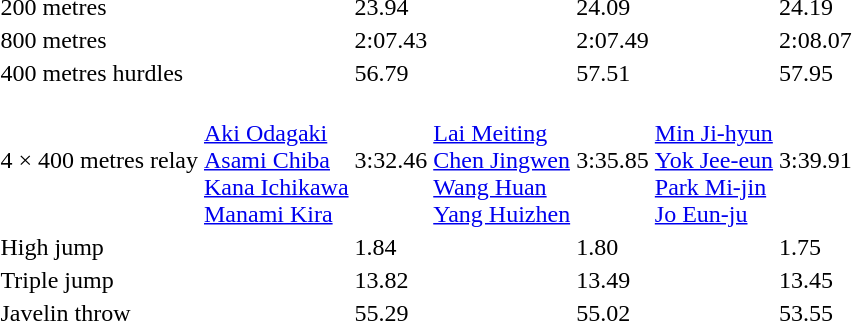<table>
<tr>
<td>200 metres<br></td>
<td></td>
<td>23.94</td>
<td></td>
<td>24.09</td>
<td></td>
<td>24.19</td>
</tr>
<tr>
<td>800 metres<br></td>
<td></td>
<td>2:07.43</td>
<td></td>
<td>2:07.49</td>
<td></td>
<td>2:08.07</td>
</tr>
<tr>
<td>400 metres hurdles<br></td>
<td></td>
<td>56.79</td>
<td></td>
<td>57.51</td>
<td></td>
<td>57.95</td>
</tr>
<tr>
<td>4 × 400 metres relay<br></td>
<td><br><a href='#'>Aki Odagaki</a><br><a href='#'>Asami Chiba</a><br><a href='#'>Kana Ichikawa</a><br><a href='#'>Manami Kira</a></td>
<td>3:32.46</td>
<td><br><a href='#'>Lai Meiting</a><br><a href='#'>Chen Jingwen</a><br><a href='#'>Wang Huan</a><br><a href='#'>Yang Huizhen</a></td>
<td>3:35.85</td>
<td><br><a href='#'>Min Ji-hyun</a><br><a href='#'>Yok Jee-eun</a><br><a href='#'>Park Mi-jin</a><br><a href='#'>Jo Eun-ju</a></td>
<td>3:39.91</td>
</tr>
<tr>
<td>High jump<br></td>
<td></td>
<td>1.84</td>
<td></td>
<td>1.80</td>
<td></td>
<td>1.75</td>
</tr>
<tr>
<td>Triple jump<br></td>
<td></td>
<td>13.82</td>
<td></td>
<td>13.49</td>
<td></td>
<td>13.45</td>
</tr>
<tr>
<td>Javelin throw<br></td>
<td></td>
<td>55.29</td>
<td></td>
<td>55.02</td>
<td></td>
<td>53.55</td>
</tr>
</table>
